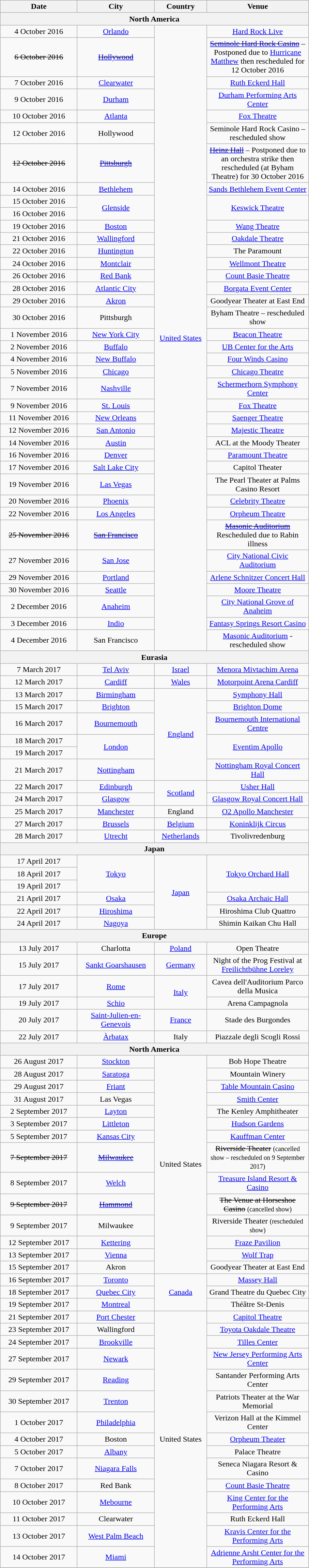<table class="wikitable plainrowheaders" style="text-align:center;">
<tr>
<th style="width:150px;">Date</th>
<th style="width:150px;">City</th>
<th style="width:100px;">Country</th>
<th style="width:200px;">Venue</th>
</tr>
<tr>
<th colspan="4">North America</th>
</tr>
<tr>
<td>4 October 2016</td>
<td><a href='#'>Orlando</a></td>
<td rowspan="39"><a href='#'>United States</a></td>
<td><a href='#'>Hard Rock Live</a></td>
</tr>
<tr>
<td><s>6 October 2016</s></td>
<td><s><a href='#'>Hollywood</a></s></td>
<td><s><a href='#'>Seminole Hard Rock Casino</a></s> – Postponed due to <a href='#'>Hurricane Matthew</a> then rescheduled for 12 October 2016</td>
</tr>
<tr>
<td>7 October 2016</td>
<td><a href='#'>Clearwater</a></td>
<td><a href='#'>Ruth Eckerd Hall</a></td>
</tr>
<tr>
<td>9 October 2016</td>
<td><a href='#'>Durham</a></td>
<td><a href='#'>Durham Performing Arts Center</a></td>
</tr>
<tr>
<td>10 October 2016</td>
<td><a href='#'>Atlanta</a></td>
<td><a href='#'>Fox Theatre</a></td>
</tr>
<tr>
<td>12 October 2016</td>
<td>Hollywood</td>
<td>Seminole Hard Rock Casino – rescheduled show</td>
</tr>
<tr>
<td><s>12 October 2016</s></td>
<td><s><a href='#'>Pittsburgh</a></s></td>
<td><s><a href='#'>Heinz Hall</a></s> – Postponed due to an orchestra strike then rescheduled (at Byham Theatre) for 30 October 2016</td>
</tr>
<tr>
<td>14 October 2016</td>
<td><a href='#'>Bethlehem</a></td>
<td><a href='#'>Sands Bethlehem Event Center</a></td>
</tr>
<tr>
<td>15 October 2016</td>
<td rowspan="2"><a href='#'>Glenside</a></td>
<td rowspan="2"><a href='#'>Keswick Theatre</a></td>
</tr>
<tr>
<td>16 October 2016</td>
</tr>
<tr>
<td>19 October 2016</td>
<td><a href='#'>Boston</a></td>
<td><a href='#'>Wang Theatre</a></td>
</tr>
<tr>
<td>21 October 2016</td>
<td><a href='#'>Wallingford</a></td>
<td><a href='#'>Oakdale Theatre</a></td>
</tr>
<tr>
<td>22 October 2016</td>
<td><a href='#'>Huntington</a></td>
<td>The Paramount</td>
</tr>
<tr>
<td>24 October 2016</td>
<td><a href='#'>Montclair</a></td>
<td><a href='#'>Wellmont Theatre</a></td>
</tr>
<tr>
<td>26 October 2016</td>
<td><a href='#'>Red Bank</a></td>
<td><a href='#'>Count Basie Theatre</a></td>
</tr>
<tr>
<td>28 October 2016</td>
<td><a href='#'>Atlantic City</a></td>
<td><a href='#'>Borgata Event Center</a></td>
</tr>
<tr>
<td>29 October 2016</td>
<td><a href='#'>Akron</a></td>
<td>Goodyear Theater at East End</td>
</tr>
<tr>
<td>30 October 2016</td>
<td>Pittsburgh</td>
<td>Byham Theatre – rescheduled show</td>
</tr>
<tr>
<td>1 November 2016</td>
<td><a href='#'>New York City</a></td>
<td><a href='#'>Beacon Theatre</a></td>
</tr>
<tr>
<td>2 November 2016</td>
<td><a href='#'>Buffalo</a></td>
<td><a href='#'>UB Center for the Arts</a></td>
</tr>
<tr>
<td>4 November 2016</td>
<td><a href='#'>New Buffalo</a></td>
<td><a href='#'>Four Winds Casino</a></td>
</tr>
<tr>
<td>5 November 2016</td>
<td><a href='#'>Chicago</a></td>
<td><a href='#'>Chicago Theatre</a></td>
</tr>
<tr>
<td>7 November 2016</td>
<td><a href='#'>Nashville</a></td>
<td><a href='#'>Schermerhorn Symphony Center</a></td>
</tr>
<tr>
<td>9 November 2016</td>
<td><a href='#'>St. Louis</a></td>
<td><a href='#'>Fox Theatre</a></td>
</tr>
<tr>
<td>11 November 2016</td>
<td><a href='#'>New Orleans</a></td>
<td><a href='#'>Saenger Theatre</a></td>
</tr>
<tr>
<td>12 November 2016</td>
<td><a href='#'>San Antonio</a></td>
<td><a href='#'>Majestic Theatre</a></td>
</tr>
<tr>
<td>14 November 2016</td>
<td><a href='#'>Austin</a></td>
<td>ACL at the Moody Theater</td>
</tr>
<tr>
<td>16 November 2016</td>
<td><a href='#'>Denver</a></td>
<td><a href='#'>Paramount Theatre</a></td>
</tr>
<tr>
<td>17 November 2016</td>
<td><a href='#'>Salt Lake City</a></td>
<td>Capitol Theater</td>
</tr>
<tr>
<td>19 November 2016</td>
<td><a href='#'>Las Vegas</a></td>
<td>The Pearl Theater at Palms Casino Resort</td>
</tr>
<tr>
<td>20 November 2016</td>
<td><a href='#'>Phoenix</a></td>
<td><a href='#'>Celebrity Theatre</a></td>
</tr>
<tr>
<td>22 November 2016</td>
<td><a href='#'>Los Angeles</a></td>
<td><a href='#'>Orpheum Theatre</a></td>
</tr>
<tr>
<td><s>25 November 2016</s></td>
<td><s><a href='#'>San Francisco</a></s></td>
<td><s><a href='#'>Masonic Auditorium</a></s> Rescheduled due to Rabin illness</td>
</tr>
<tr>
<td>27 November 2016</td>
<td><a href='#'>San Jose</a></td>
<td><a href='#'>City National Civic Auditorium</a></td>
</tr>
<tr>
<td>29 November 2016</td>
<td><a href='#'>Portland</a></td>
<td><a href='#'>Arlene Schnitzer Concert Hall</a></td>
</tr>
<tr>
<td>30 November 2016</td>
<td><a href='#'>Seattle</a></td>
<td><a href='#'>Moore Theatre</a></td>
</tr>
<tr>
<td>2 December 2016</td>
<td><a href='#'>Anaheim</a></td>
<td><a href='#'>City National Grove of Anaheim</a></td>
</tr>
<tr>
<td>3 December 2016</td>
<td><a href='#'>Indio</a></td>
<td><a href='#'>Fantasy Springs Resort Casino</a></td>
</tr>
<tr>
<td>4 December 2016</td>
<td>San Francisco</td>
<td><a href='#'>Masonic Auditorium</a> - rescheduled show</td>
</tr>
<tr>
<th colspan="4">Eurasia </th>
</tr>
<tr>
<td>7 March 2017</td>
<td><a href='#'>Tel Aviv</a></td>
<td><a href='#'>Israel</a></td>
<td><a href='#'>Menora Mivtachim Arena</a></td>
</tr>
<tr>
<td>12 March 2017</td>
<td><a href='#'>Cardiff</a></td>
<td><a href='#'>Wales</a></td>
<td><a href='#'>Motorpoint Arena Cardiff</a></td>
</tr>
<tr>
<td>13 March 2017</td>
<td><a href='#'>Birmingham</a></td>
<td rowspan="6"><a href='#'>England</a></td>
<td><a href='#'>Symphony Hall</a></td>
</tr>
<tr>
<td>15 March 2017</td>
<td><a href='#'>Brighton</a></td>
<td><a href='#'>Brighton Dome</a></td>
</tr>
<tr>
<td>16 March 2017</td>
<td><a href='#'>Bournemouth</a></td>
<td><a href='#'>Bournemouth International Centre</a></td>
</tr>
<tr>
<td>18 March 2017</td>
<td rowspan="2"><a href='#'>London</a></td>
<td rowspan="2"><a href='#'>Eventim Apollo</a></td>
</tr>
<tr>
<td>19 March 2017</td>
</tr>
<tr>
<td>21 March 2017</td>
<td><a href='#'>Nottingham</a></td>
<td><a href='#'>Nottingham Royal Concert Hall</a></td>
</tr>
<tr>
<td>22 March 2017</td>
<td><a href='#'>Edinburgh</a></td>
<td rowspan="2"><a href='#'>Scotland</a></td>
<td><a href='#'>Usher Hall</a></td>
</tr>
<tr>
<td>24 March 2017</td>
<td><a href='#'>Glasgow</a></td>
<td><a href='#'>Glasgow Royal Concert Hall</a></td>
</tr>
<tr>
<td>25 March 2017</td>
<td><a href='#'>Manchester</a></td>
<td>England</td>
<td><a href='#'>O2 Apollo Manchester</a></td>
</tr>
<tr>
<td>27 March 2017</td>
<td><a href='#'>Brussels</a></td>
<td><a href='#'>Belgium</a></td>
<td><a href='#'>Koninklijk Circus</a></td>
</tr>
<tr>
<td>28 March 2017</td>
<td><a href='#'>Utrecht</a></td>
<td><a href='#'>Netherlands</a></td>
<td>Tivolivredenburg</td>
</tr>
<tr>
<th colspan="4">Japan</th>
</tr>
<tr>
<td>17 April 2017</td>
<td rowspan="3"><a href='#'>Tokyo</a></td>
<td rowspan="6"><a href='#'>Japan</a></td>
<td rowspan="3"><a href='#'>Tokyo Orchard Hall</a></td>
</tr>
<tr>
<td>18 April 2017</td>
</tr>
<tr>
<td>19 April 2017</td>
</tr>
<tr>
<td>21 April 2017</td>
<td><a href='#'>Osaka</a></td>
<td><a href='#'>Osaka Archaic Hall</a></td>
</tr>
<tr>
<td>22 April 2017</td>
<td><a href='#'>Hiroshima</a></td>
<td>Hiroshima Club Quattro</td>
</tr>
<tr>
<td>24 April 2017</td>
<td><a href='#'>Nagoya</a></td>
<td>Shimin Kaikan Chu Hall </td>
</tr>
<tr>
<th colspan="4">Europe</th>
</tr>
<tr>
<td>13 July 2017</td>
<td>Charlotta</td>
<td><a href='#'>Poland</a></td>
<td>Open Theatre</td>
</tr>
<tr>
<td>15 July 2017</td>
<td><a href='#'>Sankt Goarshausen</a></td>
<td><a href='#'>Germany</a></td>
<td>Night of the Prog Festival at <a href='#'>Freilichtbühne Loreley</a></td>
</tr>
<tr>
<td>17 July 2017</td>
<td><a href='#'>Rome</a></td>
<td rowspan="2"><a href='#'>Italy</a></td>
<td>Cavea dell'Auditorium Parco della Musica</td>
</tr>
<tr>
<td>19 July 2017</td>
<td><a href='#'>Schio</a></td>
<td>Arena Campagnola</td>
</tr>
<tr>
<td>20 July 2017</td>
<td><a href='#'>Saint-Julien-en-Genevois</a></td>
<td><a href='#'>France</a></td>
<td>Stade des Burgondes</td>
</tr>
<tr>
<td>22 July 2017</td>
<td><a href='#'>Àrbatax</a></td>
<td>Italy</td>
<td>Piazzale degli Scogli Rossi</td>
</tr>
<tr>
<th colspan="4">North America</th>
</tr>
<tr>
<td>26 August 2017</td>
<td><a href='#'>Stockton</a></td>
<td rowspan="14">United States</td>
<td>Bob Hope Theatre</td>
</tr>
<tr>
<td>28 August 2017</td>
<td><a href='#'>Saratoga</a></td>
<td>Mountain Winery</td>
</tr>
<tr>
<td>29 August 2017</td>
<td><a href='#'>Friant</a></td>
<td><a href='#'>Table Mountain Casino</a></td>
</tr>
<tr>
<td>31 August 2017</td>
<td>Las Vegas</td>
<td><a href='#'>Smith Center</a></td>
</tr>
<tr>
<td>2 September 2017</td>
<td><a href='#'>Layton</a></td>
<td>The Kenley Amphitheater</td>
</tr>
<tr>
<td>3 September 2017</td>
<td><a href='#'>Littleton</a></td>
<td><a href='#'>Hudson Gardens</a></td>
</tr>
<tr>
<td>5 September 2017</td>
<td><a href='#'>Kansas City</a></td>
<td><a href='#'>Kauffman Center</a></td>
</tr>
<tr>
<td><s>7 September 2017</s></td>
<td><s><a href='#'>Milwaukee</a></s></td>
<td><s>Riverside Theater</s>  <small>(cancelled show – rescheduled on 9 September 2017)</small></td>
</tr>
<tr>
<td>8 September 2017</td>
<td><a href='#'>Welch</a></td>
<td><a href='#'>Treasure Island Resort & Casino</a></td>
</tr>
<tr>
<td><s>9 September 2017</s></td>
<td><s><a href='#'>Hammond</a></s></td>
<td><s>The Venue at Horseshoe Casino</s>  <small>(cancelled show)</small></td>
</tr>
<tr>
<td>9 September 2017</td>
<td>Milwaukee</td>
<td>Riverside Theater  <small>(rescheduled show)</small></td>
</tr>
<tr>
<td>12 September 2017</td>
<td><a href='#'>Kettering</a></td>
<td><a href='#'>Fraze Pavilion</a></td>
</tr>
<tr>
<td>13 September 2017</td>
<td><a href='#'>Vienna</a></td>
<td><a href='#'>Wolf Trap</a></td>
</tr>
<tr>
<td>15 September 2017</td>
<td>Akron</td>
<td>Goodyear Theater at East End</td>
</tr>
<tr>
<td>16 September 2017</td>
<td><a href='#'>Toronto</a></td>
<td rowspan="3"><a href='#'>Canada</a></td>
<td><a href='#'>Massey Hall</a></td>
</tr>
<tr>
<td>18 September 2017</td>
<td><a href='#'>Quebec City</a></td>
<td>Grand Theatre du Quebec City</td>
</tr>
<tr>
<td>19 September 2017</td>
<td><a href='#'>Montreal</a></td>
<td>Théâtre St-Denis</td>
</tr>
<tr>
<td>21 September 2017</td>
<td><a href='#'>Port Chester</a></td>
<td rowspan="15">United States</td>
<td><a href='#'>Capitol Theatre</a></td>
</tr>
<tr>
<td>23 September 2017</td>
<td>Wallingford</td>
<td><a href='#'>Toyota Oakdale Theatre</a></td>
</tr>
<tr>
<td>24 September 2017</td>
<td><a href='#'>Brookville</a></td>
<td><a href='#'>Tilles Center</a></td>
</tr>
<tr>
<td>27 September 2017</td>
<td><a href='#'>Newark</a></td>
<td><a href='#'>New Jersey Performing Arts Center</a></td>
</tr>
<tr>
<td>29 September 2017</td>
<td><a href='#'>Reading</a></td>
<td>Santander Performing Arts Center</td>
</tr>
<tr>
<td>30 September 2017</td>
<td><a href='#'>Trenton</a></td>
<td>Patriots Theater at the War Memorial</td>
</tr>
<tr>
<td>1 October 2017</td>
<td><a href='#'>Philadelphia</a></td>
<td>Verizon Hall at the Kimmel Center</td>
</tr>
<tr>
<td>4 October 2017</td>
<td>Boston</td>
<td><a href='#'>Orpheum Theater</a></td>
</tr>
<tr>
<td>5 October 2017</td>
<td><a href='#'>Albany</a></td>
<td>Palace Theatre</td>
</tr>
<tr>
<td>7 October 2017</td>
<td><a href='#'>Niagara Falls</a></td>
<td>Seneca Niagara Resort & Casino</td>
</tr>
<tr>
<td>8 October 2017</td>
<td>Red Bank</td>
<td><a href='#'>Count Basie Theatre</a></td>
</tr>
<tr>
<td>10 October 2017</td>
<td><a href='#'>Mebourne</a></td>
<td><a href='#'>King Center for the Performing Arts</a></td>
</tr>
<tr>
<td>11 October 2017</td>
<td>Clearwater</td>
<td>Ruth Eckerd Hall</td>
</tr>
<tr>
<td>13 October 2017</td>
<td><a href='#'>West Palm Beach</a></td>
<td><a href='#'>Kravis Center for the Performing Arts</a></td>
</tr>
<tr>
<td>14 October 2017</td>
<td><a href='#'>Miami</a></td>
<td><a href='#'>Adrienne Arsht Center for the Performing Arts</a></td>
</tr>
<tr>
</tr>
</table>
